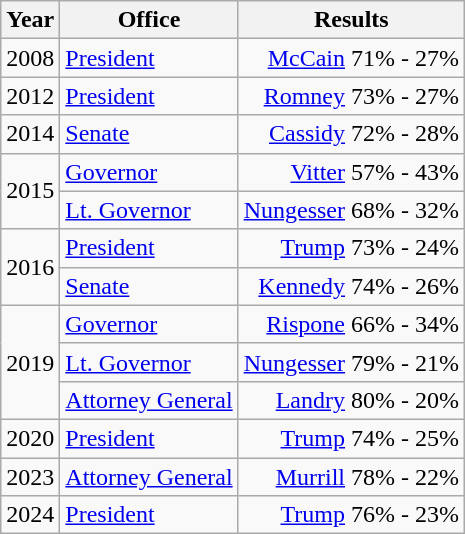<table class=wikitable>
<tr>
<th>Year</th>
<th>Office</th>
<th>Results</th>
</tr>
<tr>
<td>2008</td>
<td><a href='#'>President</a></td>
<td align="right" ><a href='#'>McCain</a> 71% - 27%</td>
</tr>
<tr>
<td>2012</td>
<td><a href='#'>President</a></td>
<td align="right" ><a href='#'>Romney</a> 73% - 27%</td>
</tr>
<tr>
<td>2014</td>
<td><a href='#'>Senate</a></td>
<td align="right" ><a href='#'>Cassidy</a> 72% - 28%</td>
</tr>
<tr>
<td rowspan=2>2015</td>
<td><a href='#'>Governor</a></td>
<td align="right" ><a href='#'>Vitter</a> 57% - 43%</td>
</tr>
<tr>
<td><a href='#'>Lt. Governor</a></td>
<td align="right" ><a href='#'>Nungesser</a> 68% - 32%</td>
</tr>
<tr>
<td rowspan=2>2016</td>
<td><a href='#'>President</a></td>
<td align="right" ><a href='#'>Trump</a> 73% - 24%</td>
</tr>
<tr>
<td><a href='#'>Senate</a></td>
<td align="right" ><a href='#'>Kennedy</a> 74% - 26%</td>
</tr>
<tr>
<td rowspan=3>2019</td>
<td><a href='#'>Governor</a></td>
<td align="right" ><a href='#'>Rispone</a> 66% - 34%</td>
</tr>
<tr>
<td><a href='#'>Lt. Governor</a></td>
<td align="right" ><a href='#'>Nungesser</a> 79% - 21%</td>
</tr>
<tr>
<td><a href='#'>Attorney General</a></td>
<td align="right" ><a href='#'>Landry</a> 80% - 20%</td>
</tr>
<tr>
<td>2020</td>
<td><a href='#'>President</a></td>
<td align="right" ><a href='#'>Trump</a> 74% - 25%</td>
</tr>
<tr>
<td>2023</td>
<td><a href='#'>Attorney General</a></td>
<td align="right" ><a href='#'>Murrill</a> 78% - 22%</td>
</tr>
<tr>
<td>2024</td>
<td><a href='#'>President</a></td>
<td align="right" ><a href='#'>Trump</a> 76% - 23%</td>
</tr>
</table>
